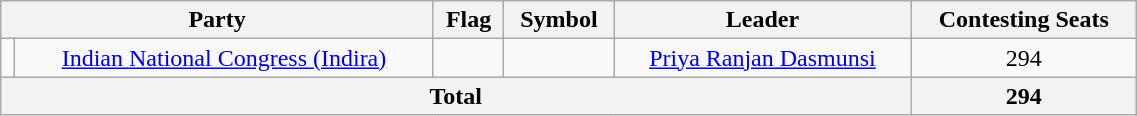<table class="wikitable" width="60%" style="text-align:center">
<tr>
<th colspan="2">Party</th>
<th>Flag</th>
<th>Symbol</th>
<th>Leader</th>
<th>Contesting Seats</th>
</tr>
<tr>
<td></td>
<td><a href='#'>Indian National Congress (Indira)</a></td>
<td></td>
<td></td>
<td><a href='#'>Priya Ranjan Dasmunsi</a></td>
<td>294</td>
</tr>
<tr>
<th colspan=5>Total</th>
<th>294</th>
</tr>
</table>
